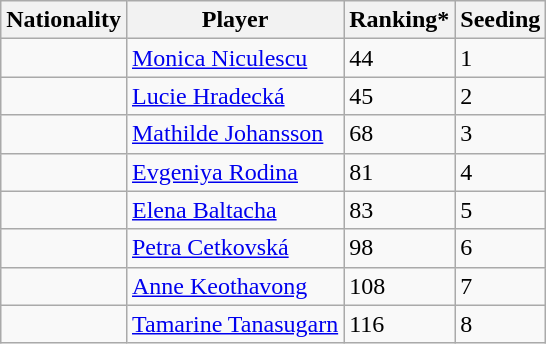<table class="wikitable" border="1">
<tr>
<th>Nationality</th>
<th>Player</th>
<th>Ranking*</th>
<th>Seeding</th>
</tr>
<tr>
<td></td>
<td><a href='#'>Monica Niculescu</a></td>
<td>44</td>
<td>1</td>
</tr>
<tr>
<td></td>
<td><a href='#'>Lucie Hradecká</a></td>
<td>45</td>
<td>2</td>
</tr>
<tr>
<td></td>
<td><a href='#'>Mathilde Johansson</a></td>
<td>68</td>
<td>3</td>
</tr>
<tr>
<td></td>
<td><a href='#'>Evgeniya Rodina</a></td>
<td>81</td>
<td>4</td>
</tr>
<tr>
<td></td>
<td><a href='#'>Elena Baltacha</a></td>
<td>83</td>
<td>5</td>
</tr>
<tr>
<td></td>
<td><a href='#'>Petra Cetkovská</a></td>
<td>98</td>
<td>6</td>
</tr>
<tr>
<td></td>
<td><a href='#'>Anne Keothavong</a></td>
<td>108</td>
<td>7</td>
</tr>
<tr>
<td></td>
<td><a href='#'>Tamarine Tanasugarn</a></td>
<td>116</td>
<td>8</td>
</tr>
</table>
